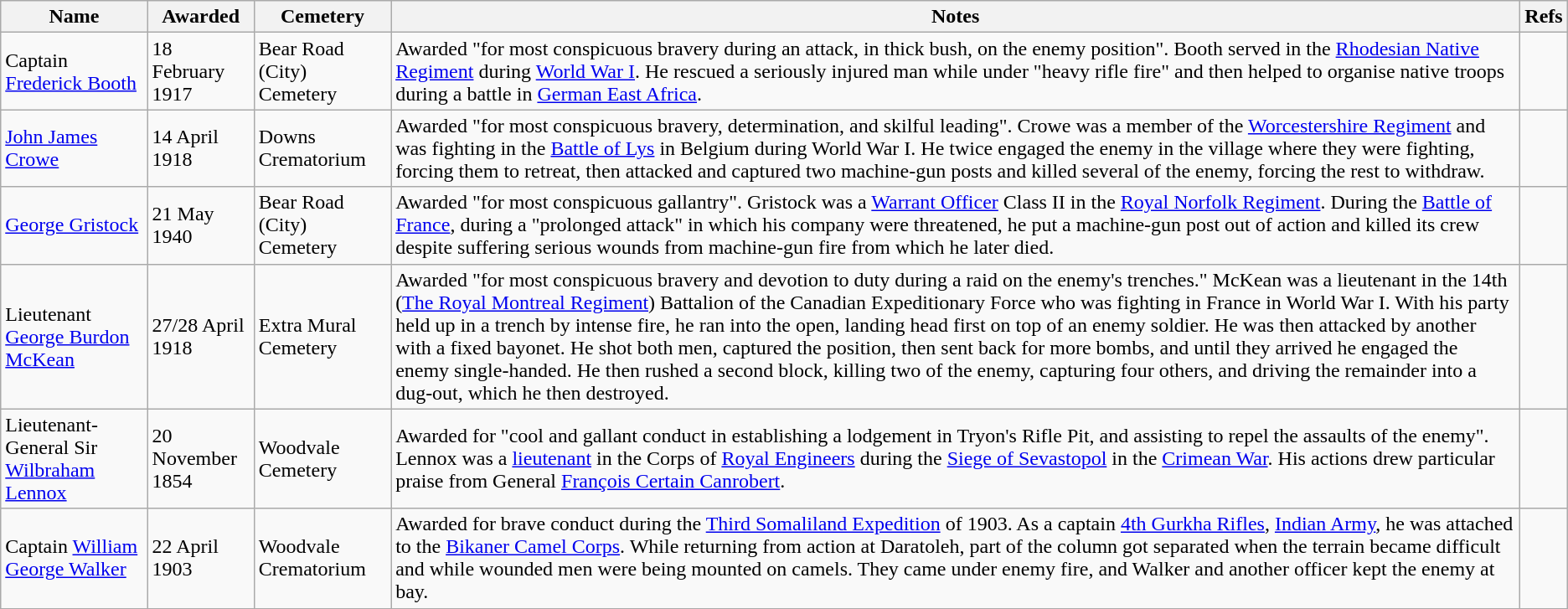<table class="wikitable sortable">
<tr>
<th>Name</th>
<th>Awarded</th>
<th>Cemetery</th>
<th>Notes</th>
<th class="unsortable">Refs</th>
</tr>
<tr>
<td>Captain <a href='#'>Frederick Booth</a>  </td>
<td>18 February 1917</td>
<td>Bear Road (City) Cemetery</td>
<td>Awarded "for most conspicuous bravery during an attack, in thick bush, on the enemy position".  Booth served in the <a href='#'>Rhodesian Native Regiment</a> during <a href='#'>World War I</a>.  He rescued a seriously injured man while under "heavy rifle fire" and then helped to organise native troops during a battle in <a href='#'>German East Africa</a>.</td>
<td></td>
</tr>
<tr>
<td><a href='#'>John James Crowe</a> </td>
<td>14 April 1918</td>
<td>Downs Crematorium</td>
<td>Awarded "for most conspicuous bravery, determination, and skilful leading".  Crowe was a member of the <a href='#'>Worcestershire Regiment</a> and was fighting in the <a href='#'>Battle of Lys</a> in Belgium during World War I.  He twice engaged the enemy in the village where they were fighting, forcing them to retreat, then attacked and captured two machine-gun posts and killed several of the enemy, forcing the rest to withdraw.</td>
<td></td>
</tr>
<tr>
<td><a href='#'>George Gristock</a> </td>
<td>21 May 1940</td>
<td>Bear Road (City) Cemetery</td>
<td>Awarded "for most conspicuous gallantry".  Gristock was a <a href='#'>Warrant Officer</a> Class II in the <a href='#'>Royal Norfolk Regiment</a>.  During the <a href='#'>Battle of France</a>, during a "prolonged attack" in which his company were threatened, he put a machine-gun post out of action and killed its crew despite suffering serious wounds from machine-gun fire from which he later died.</td>
<td></td>
</tr>
<tr>
<td>Lieutenant <a href='#'>George Burdon McKean</a>   </td>
<td>27/28 April 1918</td>
<td>Extra Mural Cemetery</td>
<td>Awarded "for most conspicuous bravery and devotion to duty during a raid on the enemy's trenches."  McKean was a lieutenant in the 14th (<a href='#'>The Royal Montreal Regiment</a>) Battalion of the Canadian Expeditionary Force who was fighting in France in World War I.  With his party held up in a trench by intense fire, he ran into the open, landing head first on top of an enemy soldier.  He was then attacked by another with a fixed bayonet.  He shot both men, captured the position, then sent back for more bombs, and until they arrived he engaged the enemy single-handed. He then rushed a second block, killing two of the enemy, capturing four others, and driving the remainder into a dug-out, which he then destroyed.</td>
<td></td>
</tr>
<tr>
<td>Lieutenant-General Sir <a href='#'>Wilbraham Lennox</a>  </td>
<td>20 November 1854</td>
<td>Woodvale Cemetery</td>
<td>Awarded for "cool and gallant conduct in establishing a lodgement in Tryon's Rifle Pit, and assisting to repel the assaults of the enemy".  Lennox was a <a href='#'>lieutenant</a> in the Corps of <a href='#'>Royal Engineers</a> during the <a href='#'>Siege of Sevastopol</a> in the <a href='#'>Crimean War</a>.  His actions drew particular praise from General <a href='#'>François Certain Canrobert</a>.</td>
<td></td>
</tr>
<tr>
<td>Captain <a href='#'>William George Walker</a>  </td>
<td>22 April 1903</td>
<td>Woodvale Crematorium</td>
<td>Awarded for brave conduct during the <a href='#'>Third Somaliland Expedition</a> of 1903.  As a captain <a href='#'>4th Gurkha Rifles</a>, <a href='#'>Indian Army</a>, he was attached to the <a href='#'>Bikaner Camel Corps</a>.  While returning from action at Daratoleh, part of the column got separated when the terrain became difficult and while wounded men were being mounted on camels.  They came under enemy fire, and Walker and another officer kept the enemy at bay.</td>
<td></td>
</tr>
<tr>
</tr>
</table>
